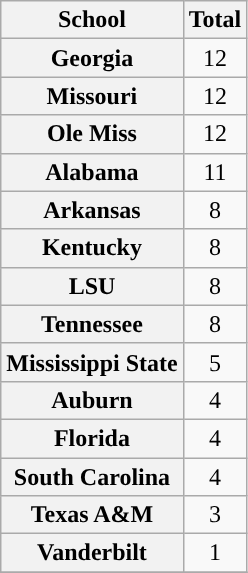<table class=wikitable style="text-align:center">
<tr>
<th>School</th>
<th>Total</th>
</tr>
<tr>
<th>Georgia</th>
<td>12</td>
</tr>
<tr>
<th>Missouri</th>
<td>12</td>
</tr>
<tr>
<th>Ole Miss</th>
<td>12</td>
</tr>
<tr>
<th>Alabama</th>
<td>11</td>
</tr>
<tr>
<th>Arkansas</th>
<td>8</td>
</tr>
<tr>
<th>Kentucky</th>
<td>8</td>
</tr>
<tr>
<th>LSU</th>
<td>8</td>
</tr>
<tr>
<th>Tennessee</th>
<td>8</td>
</tr>
<tr>
<th>Mississippi State</th>
<td>5</td>
</tr>
<tr>
<th>Auburn</th>
<td>4</td>
</tr>
<tr>
<th>Florida</th>
<td>4</td>
</tr>
<tr>
<th>South Carolina</th>
<td>4</td>
</tr>
<tr>
<th>Texas A&M</th>
<td>3</td>
</tr>
<tr>
<th>Vanderbilt</th>
<td>1</td>
</tr>
<tr>
</tr>
</table>
